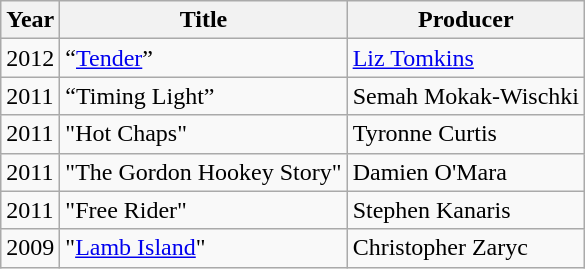<table class="wikitable">
<tr>
<th>Year</th>
<th>Title</th>
<th>Producer</th>
</tr>
<tr>
<td>2012</td>
<td>“<a href='#'>Tender</a>”</td>
<td><a href='#'>Liz Tomkins</a></td>
</tr>
<tr>
<td>2011</td>
<td>“Timing Light”</td>
<td>Semah Mokak-Wischki</td>
</tr>
<tr>
<td>2011</td>
<td>"Hot Chaps"</td>
<td>Tyronne Curtis</td>
</tr>
<tr>
<td>2011</td>
<td>"The Gordon Hookey Story"</td>
<td>Damien O'Mara</td>
</tr>
<tr>
<td>2011</td>
<td>"Free Rider"</td>
<td>Stephen Kanaris</td>
</tr>
<tr>
<td>2009</td>
<td>"<a href='#'>Lamb Island</a>"</td>
<td>Christopher Zaryc</td>
</tr>
</table>
